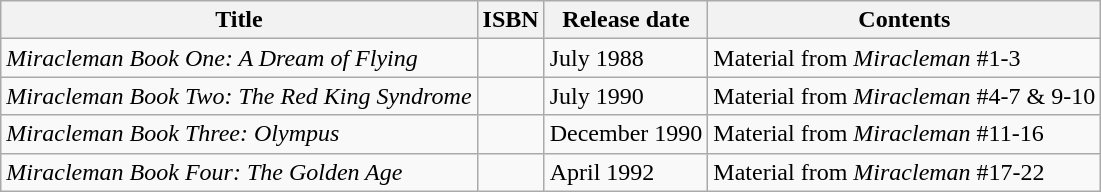<table class="wikitable">
<tr>
<th>Title</th>
<th>ISBN</th>
<th>Release date</th>
<th>Contents</th>
</tr>
<tr>
<td><em>Miracleman Book One: A Dream of Flying</em></td>
<td></td>
<td>July 1988</td>
<td>Material from <em>Miracleman</em> #1-3</td>
</tr>
<tr>
<td><em>Miracleman Book Two: The Red King Syndrome</em></td>
<td></td>
<td>July 1990</td>
<td>Material from <em>Miracleman</em> #4-7 & 9-10</td>
</tr>
<tr>
<td><em>Miracleman Book Three: Olympus</em></td>
<td></td>
<td>December 1990</td>
<td>Material from <em>Miracleman</em> #11-16</td>
</tr>
<tr>
<td><em>Miracleman Book Four: The Golden Age</em></td>
<td></td>
<td>April 1992</td>
<td>Material from <em>Miracleman</em> #17-22</td>
</tr>
</table>
